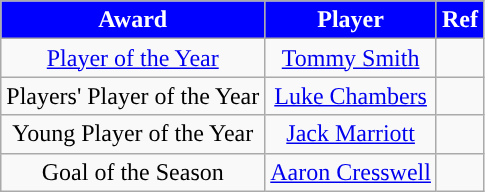<table class="wikitable" style="text-align:center">
<tr>
<th style="background:blue; color:white; width=0%">Award</th>
<th style="background:blue; color:white; width=0%">Player</th>
<th style="background:blue; color:white; width=0%">Ref</th>
</tr>
<tr>
<td><a href='#'>Player of the Year</a></td>
<td> <a href='#'>Tommy Smith</a></td>
<td></td>
</tr>
<tr>
<td>Players' Player of the Year</td>
<td> <a href='#'>Luke Chambers</a></td>
<td></td>
</tr>
<tr>
<td>Young Player of the Year</td>
<td> <a href='#'>Jack Marriott</a></td>
<td></td>
</tr>
<tr>
<td>Goal of the Season</td>
<td> <a href='#'>Aaron Cresswell</a></td>
<td></td>
</tr>
</table>
